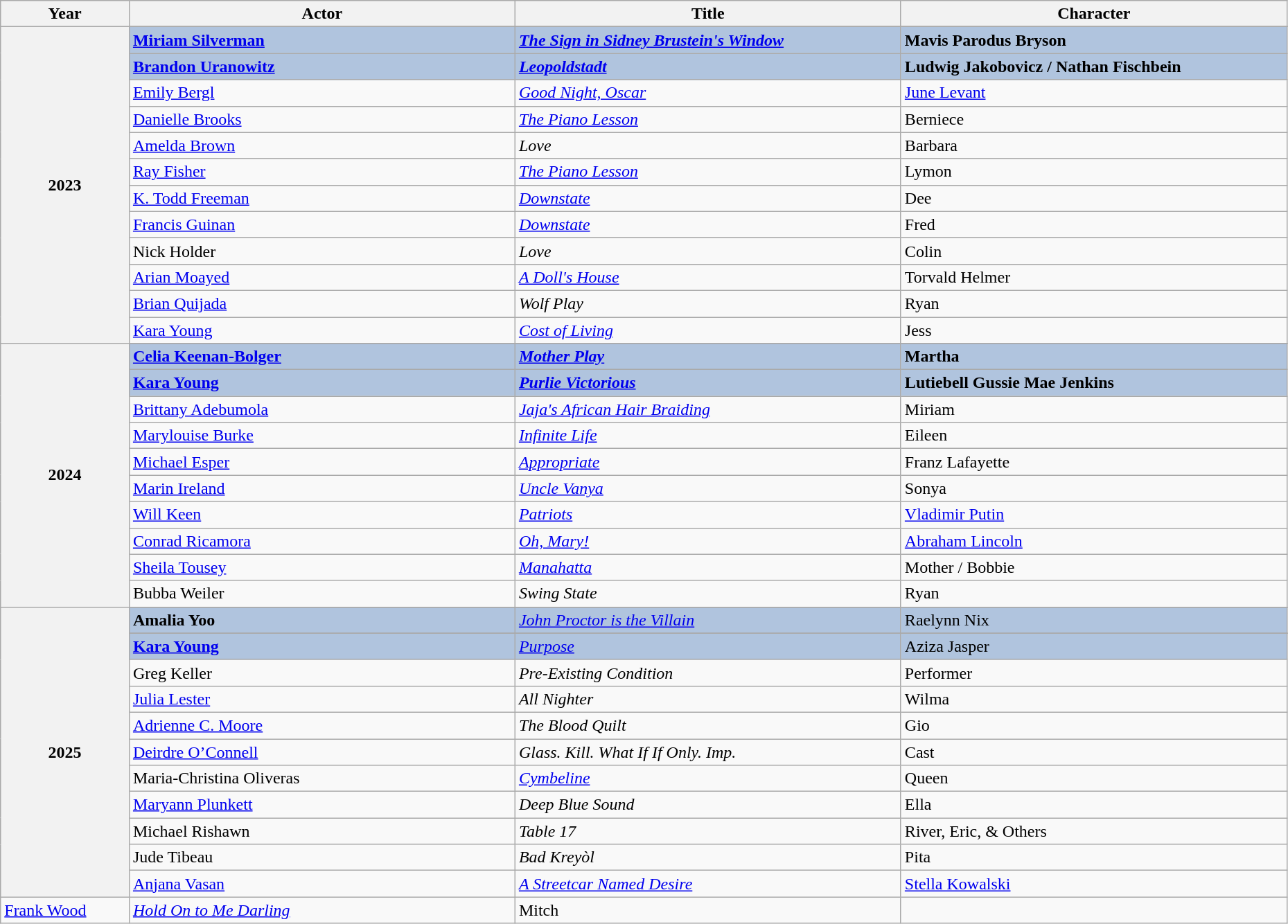<table class="wikitable" style="width:98%;">
<tr>
<th style="width:10%;">Year</th>
<th style="width:30%;">Actor</th>
<th style="width:30%;">Title</th>
<th style="width:30%;">Character</th>
</tr>
<tr>
<th rowspan="13">2023 <br> </th>
</tr>
<tr style="background:#B0C4DE">
<td><strong><a href='#'>Miriam Silverman</a></strong></td>
<td><strong><em><a href='#'>The Sign in Sidney Brustein's Window</a></em></strong></td>
<td><strong>Mavis Parodus Bryson</strong></td>
</tr>
<tr style="background:#B0C4DE">
<td><strong><a href='#'>Brandon Uranowitz</a></strong></td>
<td><strong><em><a href='#'>Leopoldstadt</a></em></strong></td>
<td><strong>Ludwig Jakobovicz / Nathan Fischbein</strong></td>
</tr>
<tr>
<td><a href='#'>Emily Bergl</a></td>
<td><em><a href='#'>Good Night, Oscar</a></em></td>
<td><a href='#'>June Levant</a></td>
</tr>
<tr>
<td><a href='#'>Danielle Brooks</a></td>
<td><em><a href='#'>The Piano Lesson</a></em></td>
<td>Berniece</td>
</tr>
<tr>
<td><a href='#'>Amelda Brown</a></td>
<td><em>Love</em></td>
<td>Barbara</td>
</tr>
<tr>
<td><a href='#'>Ray Fisher</a></td>
<td><em><a href='#'>The Piano Lesson</a></em></td>
<td>Lymon</td>
</tr>
<tr>
<td><a href='#'>K. Todd Freeman</a></td>
<td><em><a href='#'>Downstate</a></em></td>
<td>Dee</td>
</tr>
<tr>
<td><a href='#'>Francis Guinan</a></td>
<td><em><a href='#'>Downstate</a></em></td>
<td>Fred</td>
</tr>
<tr>
<td>Nick Holder</td>
<td><em>Love</em></td>
<td>Colin</td>
</tr>
<tr>
<td><a href='#'>Arian Moayed</a></td>
<td><em><a href='#'>A Doll's House</a></em></td>
<td>Torvald Helmer</td>
</tr>
<tr>
<td><a href='#'>Brian Quijada</a></td>
<td><em>Wolf Play</em></td>
<td>Ryan</td>
</tr>
<tr>
<td><a href='#'>Kara Young</a></td>
<td><em><a href='#'>Cost of Living</a></em></td>
<td>Jess</td>
</tr>
<tr>
<th rowspan="11">2024</th>
</tr>
<tr style="background:#B0C4DE">
<td><strong><a href='#'>Celia Keenan-Bolger</a></strong></td>
<td><strong><em><a href='#'>Mother Play</a></em></strong></td>
<td><strong>Martha</strong></td>
</tr>
<tr style="background:#B0C4DE">
<td><strong><a href='#'>Kara Young</a></strong></td>
<td><strong><em><a href='#'>Purlie Victorious</a></em></strong></td>
<td><strong>Lutiebell Gussie Mae Jenkins</strong></td>
</tr>
<tr>
<td><a href='#'>Brittany Adebumola</a></td>
<td><em><a href='#'>Jaja's African Hair Braiding</a></em></td>
<td>Miriam</td>
</tr>
<tr>
<td><a href='#'>Marylouise Burke</a></td>
<td><em><a href='#'>Infinite Life</a></em></td>
<td>Eileen</td>
</tr>
<tr>
<td><a href='#'>Michael Esper</a></td>
<td><em><a href='#'>Appropriate</a></em></td>
<td>Franz Lafayette</td>
</tr>
<tr>
<td><a href='#'>Marin Ireland</a></td>
<td><em><a href='#'>Uncle Vanya</a></em></td>
<td>Sonya</td>
</tr>
<tr>
<td><a href='#'>Will Keen</a></td>
<td><em><a href='#'>Patriots</a></em></td>
<td><a href='#'>Vladimir Putin</a></td>
</tr>
<tr>
<td><a href='#'>Conrad Ricamora</a></td>
<td><em><a href='#'>Oh, Mary!</a></em></td>
<td><a href='#'>Abraham Lincoln</a></td>
</tr>
<tr>
<td><a href='#'>Sheila Tousey</a></td>
<td><em><a href='#'>Manahatta</a></em></td>
<td>Mother / Bobbie</td>
</tr>
<tr>
<td>Bubba Weiler</td>
<td><em>Swing State</em></td>
<td>Ryan</td>
</tr>
<tr>
<th rowspan="13">2025</th>
</tr>
<tr style="background:#B0C4DE">
<td><strong>Amalia Yoo</strong></td>
<td><em><a href='#'>John Proctor is the Villain</a></em></td>
<td>Raelynn Nix</td>
</tr>
<tr>
</tr>
<tr style="background:#B0C4DE">
<td><strong><a href='#'>Kara Young</a></strong></td>
<td><em><a href='#'>Purpose</a></em></td>
<td>Aziza Jasper</td>
</tr>
<tr>
<td>Greg Keller</td>
<td><em>Pre-Existing Condition</em></td>
<td>Performer</td>
</tr>
<tr>
<td><a href='#'>Julia Lester</a></td>
<td><em>All Nighter</em></td>
<td>Wilma</td>
</tr>
<tr>
<td><a href='#'>Adrienne C. Moore</a></td>
<td><em>The Blood Quilt</em></td>
<td>Gio</td>
</tr>
<tr>
<td><a href='#'>Deirdre O’Connell</a></td>
<td><em>Glass. Kill. What If If Only. Imp.</em></td>
<td>Cast</td>
</tr>
<tr>
<td>Maria-Christina Oliveras</td>
<td><em><a href='#'>Cymbeline</a></em></td>
<td>Queen</td>
</tr>
<tr>
<td><a href='#'>Maryann Plunkett</a></td>
<td><em>Deep Blue Sound</em></td>
<td>Ella</td>
</tr>
<tr>
<td>Michael Rishawn</td>
<td><em>Table 17</em></td>
<td>River, Eric, & Others</td>
</tr>
<tr>
<td>Jude Tibeau</td>
<td><em>Bad Kreyòl</em></td>
<td>Pita</td>
</tr>
<tr>
<td><a href='#'>Anjana Vasan</a></td>
<td><em><a href='#'>A Streetcar Named Desire</a></em></td>
<td><a href='#'>Stella Kowalski</a></td>
</tr>
<tr>
<td><a href='#'>Frank Wood</a></td>
<td><em><a href='#'>Hold On to Me Darling</a></em></td>
<td>Mitch</td>
</tr>
</table>
